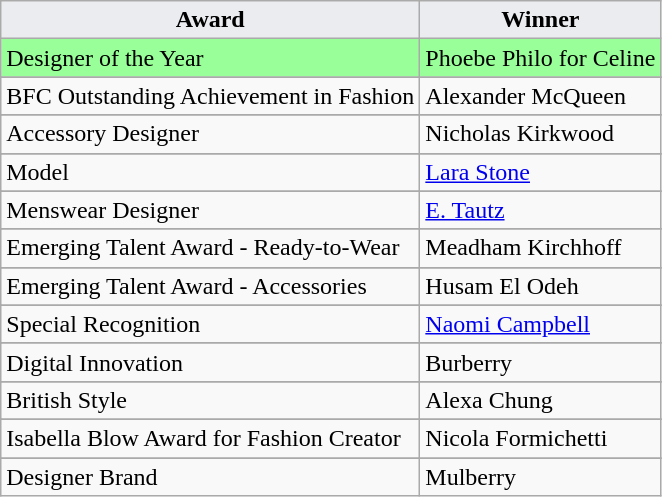<table class="wikitable">
<tr>
<th style="background:#EAECF0">Award</th>
<th style="background:#EAECF0">Winner</th>
</tr>
<tr>
<td style="background:#99ff99">Designer of the Year</td>
<td style="background:#99ff99">Phoebe Philo for Celine</td>
</tr>
<tr>
</tr>
<tr>
<td>BFC Outstanding Achievement in Fashion</td>
<td>Alexander McQueen</td>
</tr>
<tr>
</tr>
<tr>
<td>Accessory Designer</td>
<td>Nicholas Kirkwood</td>
</tr>
<tr>
</tr>
<tr>
<td>Model</td>
<td><a href='#'>Lara Stone</a></td>
</tr>
<tr>
</tr>
<tr>
<td>Menswear Designer</td>
<td><a href='#'>E. Tautz</a></td>
</tr>
<tr>
</tr>
<tr>
<td>Emerging Talent Award - Ready-to-Wear</td>
<td>Meadham Kirchhoff</td>
</tr>
<tr>
</tr>
<tr>
<td>Emerging Talent Award - Accessories</td>
<td>Husam El Odeh</td>
</tr>
<tr>
</tr>
<tr>
<td>Special Recognition</td>
<td><a href='#'>Naomi Campbell</a></td>
</tr>
<tr>
</tr>
<tr>
<td>Digital Innovation</td>
<td>Burberry</td>
</tr>
<tr>
</tr>
<tr>
<td>British Style</td>
<td>Alexa Chung</td>
</tr>
<tr>
</tr>
<tr>
<td>Isabella Blow Award for Fashion Creator</td>
<td>Nicola Formichetti</td>
</tr>
<tr>
</tr>
<tr>
<td>Designer Brand</td>
<td>Mulberry</td>
</tr>
</table>
